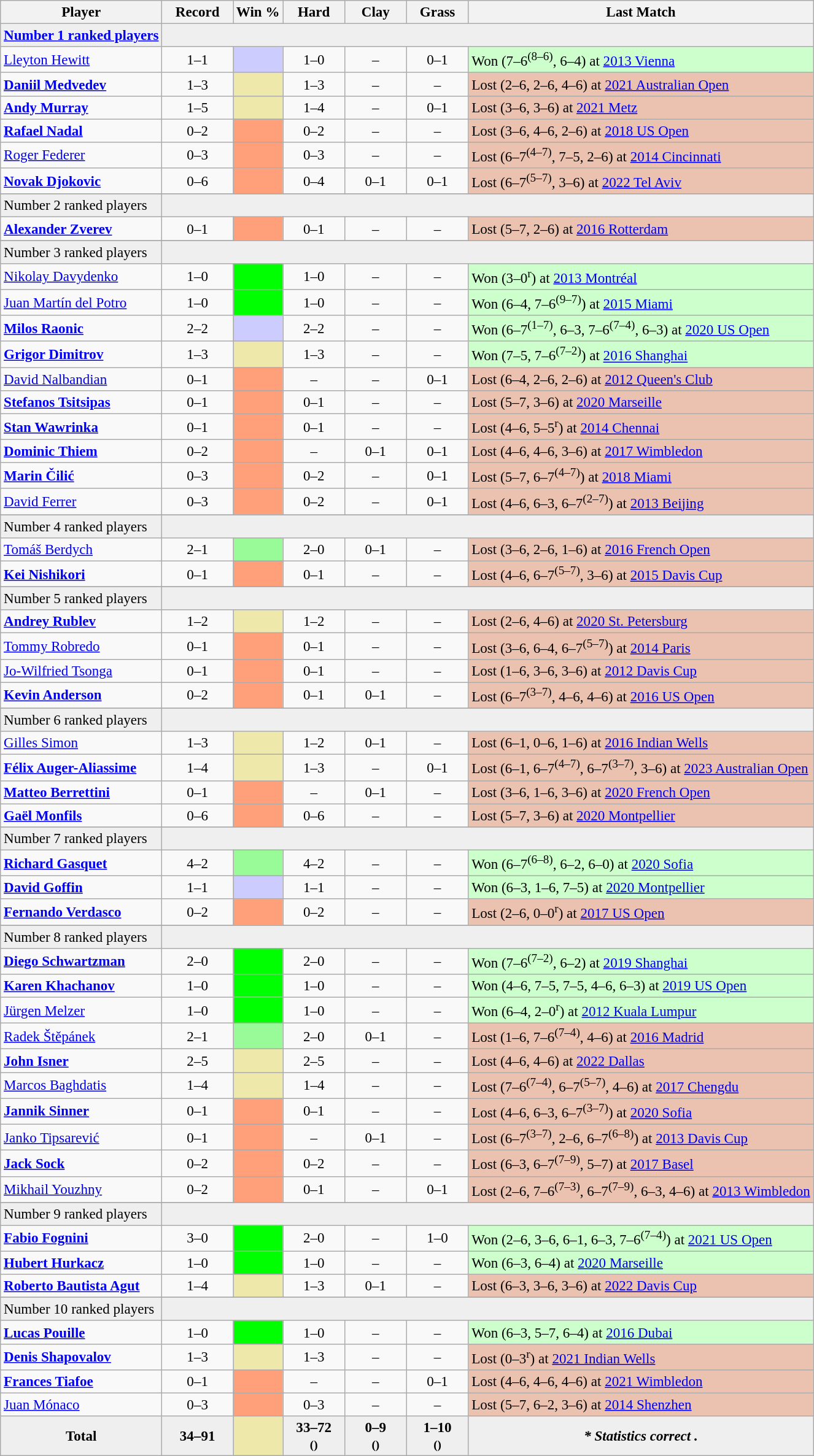<table class="nowrap wikitable sortable" style=font-size:96%;text-align:center>
<tr>
<th>Player</th>
<th width=70>Record</th>
<th>Win %</th>
<th width=60>Hard</th>
<th width=60>Clay</th>
<th width=60>Grass</th>
<th>Last Match</th>
</tr>
<tr style=background:#efefef>
<td align=left><strong><a href='#'>Number 1 ranked players</a></strong></td>
<td colspan="6"></td>
</tr>
<tr>
<td align=left> <a href='#'>Lleyton Hewitt</a></td>
<td>1–1</td>
<td bgcolor=#ccf></td>
<td>1–0</td>
<td>–</td>
<td>0–1</td>
<td style=background:#cfc;text-align:left>Won (7–6<sup>(8–6)</sup>, 6–4) at <a href='#'>2013 Vienna</a></td>
</tr>
<tr>
<td align=left> <strong><a href='#'>Daniil Medvedev</a></strong></td>
<td>1–3</td>
<td bgcolor=#eee8aa></td>
<td>1–3</td>
<td>–</td>
<td>–</td>
<td style=background:#ebc2af;text-align:left>Lost (2–6, 2–6, 4–6) at <a href='#'>2021 Australian Open</a></td>
</tr>
<tr>
<td align=left> <strong><a href='#'>Andy Murray</a></strong></td>
<td>1–5</td>
<td bgcolor=#eee8aa></td>
<td>1–4</td>
<td>–</td>
<td>0–1</td>
<td style=background:#ebc2af;text-align:left>Lost (3–6, 3–6) at <a href='#'>2021 Metz</a></td>
</tr>
<tr>
<td align=left> <strong><a href='#'>Rafael Nadal</a></strong></td>
<td>0–2</td>
<td bgcolor=#ffa07a></td>
<td>0–2</td>
<td>–</td>
<td>–</td>
<td style=background:#ebc2af;text-align:left>Lost (3–6, 4–6, 2–6) at <a href='#'>2018 US Open</a></td>
</tr>
<tr>
<td align=left> <a href='#'>Roger Federer</a></td>
<td>0–3</td>
<td bgcolor=#ffa07a></td>
<td>0–3</td>
<td>–</td>
<td>–</td>
<td style=background:#ebc2af;text-align:left>Lost (6–7<sup>(4–7)</sup>, 7–5, 2–6) at <a href='#'>2014 Cincinnati</a></td>
</tr>
<tr>
<td align=left> <strong><a href='#'>Novak Djokovic</a></strong></td>
<td>0–6</td>
<td bgcolor=#ffa07a></td>
<td>0–4</td>
<td>0–1</td>
<td>0–1</td>
<td style=background:#ebc2af;text-align:left>Lost (6–7<sup>(5–7)</sup>, 3–6) at <a href='#'>2022 Tel Aviv</a></td>
</tr>
<tr>
</tr>
<tr style=background:#efefef>
<td align=left>Number 2 ranked players</td>
<td colspan=6></td>
</tr>
<tr>
<td align=left> <strong><a href='#'>Alexander Zverev</a></strong></td>
<td>0–1</td>
<td bgcolor=#ffa07a></td>
<td>0–1</td>
<td>–</td>
<td>–</td>
<td style=background:#ebc2af;text-align:left>Lost (5–7, 2–6) at <a href='#'>2016 Rotterdam</a></td>
</tr>
<tr>
</tr>
<tr style=background:#efefef>
<td align=left>Number 3 ranked players</td>
<td colspan=6></td>
</tr>
<tr>
<td align=left> <a href='#'>Nikolay Davydenko</a></td>
<td>1–0</td>
<td bgcolor=lime></td>
<td>1–0</td>
<td>–</td>
<td>–</td>
<td style=background:#cfc;text-align:left>Won (3–0<sup>r</sup>) at <a href='#'>2013 Montréal</a></td>
</tr>
<tr>
<td align=left> <a href='#'>Juan Martín del Potro</a></td>
<td>1–0</td>
<td bgcolor=lime></td>
<td>1–0</td>
<td>–</td>
<td>–</td>
<td style=background:#cfc;text-align:left>Won (6–4, 7–6<sup>(9–7)</sup>) at <a href='#'>2015 Miami</a></td>
</tr>
<tr>
<td align=left> <strong><a href='#'>Milos Raonic</a></strong></td>
<td>2–2</td>
<td bgcolor=#ccf></td>
<td>2–2</td>
<td>–</td>
<td>–</td>
<td style=background:#cfc;text-align:left>Won (6–7<sup>(1–7)</sup>, 6–3, 7–6<sup>(7–4)</sup>, 6–3) at <a href='#'>2020 US Open</a></td>
</tr>
<tr>
<td align=left> <strong><a href='#'>Grigor Dimitrov</a></strong></td>
<td>1–3</td>
<td bgcolor=#eee8aa></td>
<td>1–3</td>
<td>–</td>
<td>–</td>
<td style=background:#cfc;text-align:left>Won (7–5, 7–6<sup>(7–2)</sup>) at <a href='#'>2016 Shanghai</a></td>
</tr>
<tr>
<td align=left> <a href='#'>David Nalbandian</a></td>
<td>0–1</td>
<td bgcolor=#ffa07a></td>
<td>–</td>
<td>–</td>
<td>0–1</td>
<td style=background:#ebc2af;text-align:left>Lost (6–4, 2–6, 2–6) at <a href='#'>2012 Queen's Club</a></td>
</tr>
<tr>
<td align=left> <strong><a href='#'>Stefanos Tsitsipas</a></strong></td>
<td>0–1</td>
<td bgcolor=#ffa07a></td>
<td>0–1</td>
<td>–</td>
<td>–</td>
<td style=background:#ebc2af;text-align:left>Lost (5–7, 3–6) at <a href='#'>2020 Marseille</a></td>
</tr>
<tr>
<td align=left> <strong><a href='#'>Stan Wawrinka</a></strong></td>
<td>0–1</td>
<td bgcolor=#ffa07a></td>
<td>0–1</td>
<td>–</td>
<td>–</td>
<td style=background:#ebc2af;text-align:left>Lost (4–6, 5–5<sup>r</sup>) at <a href='#'>2014 Chennai</a></td>
</tr>
<tr>
<td align=left> <strong><a href='#'>Dominic Thiem</a></strong></td>
<td>0–2</td>
<td bgcolor=#ffa07a></td>
<td>–</td>
<td>0–1</td>
<td>0–1</td>
<td style=background:#ebc2af;text-align:left>Lost (4–6, 4–6, 3–6) at <a href='#'>2017 Wimbledon</a></td>
</tr>
<tr>
<td align=left> <strong><a href='#'>Marin Čilić</a></strong></td>
<td>0–3</td>
<td bgcolor=#ffa07a></td>
<td>0–2</td>
<td>–</td>
<td>0–1</td>
<td style=background:#ebc2af;text-align:left>Lost (5–7, 6–7<sup>(4–7)</sup>) at <a href='#'>2018 Miami</a></td>
</tr>
<tr>
<td align=left> <a href='#'>David Ferrer</a></td>
<td>0–3</td>
<td bgcolor=#ffa07a></td>
<td>0–2</td>
<td>–</td>
<td>0–1</td>
<td style=background:#ebc2af;text-align:left>Lost (4–6, 6–3, 6–7<sup>(2–7)</sup>) at <a href='#'>2013 Beijing</a></td>
</tr>
<tr>
</tr>
<tr style=background:#efefef>
<td align=left>Number 4 ranked players</td>
<td colspan=6></td>
</tr>
<tr>
<td align=left> <a href='#'>Tomáš Berdych</a></td>
<td>2–1</td>
<td bgcolor=#98fb98></td>
<td>2–0</td>
<td>0–1</td>
<td>–</td>
<td style=background:#ebc2af;text-align:left>Lost (3–6, 2–6, 1–6) at <a href='#'>2016 French Open</a></td>
</tr>
<tr>
<td align=left> <strong><a href='#'>Kei Nishikori</a></strong></td>
<td>0–1</td>
<td bgcolor=#ffa07a></td>
<td>0–1</td>
<td>–</td>
<td>–</td>
<td style=background:#ebc2af;text-align:left>Lost (4–6, 6–7<sup>(5–7)</sup>, 3–6) at <a href='#'>2015 Davis Cup</a></td>
</tr>
<tr>
</tr>
<tr style=background:#efefef>
<td align=left>Number 5 ranked players</td>
<td colspan=6></td>
</tr>
<tr>
<td align=left> <strong><a href='#'>Andrey Rublev</a></strong></td>
<td>1–2</td>
<td bgcolor=#eee8aa></td>
<td>1–2</td>
<td>–</td>
<td>–</td>
<td style=background:#ebc2af;text-align:left>Lost (2–6, 4–6) at <a href='#'>2020 St. Petersburg</a></td>
</tr>
<tr>
<td align=left> <a href='#'>Tommy Robredo</a></td>
<td>0–1</td>
<td bgcolor=#ffa07a></td>
<td>0–1</td>
<td>–</td>
<td>–</td>
<td style=background:#ebc2af;text-align:left>Lost (3–6, 6–4, 6–7<sup>(5–7)</sup>) at <a href='#'>2014 Paris</a></td>
</tr>
<tr>
<td align=left> <a href='#'>Jo-Wilfried Tsonga</a></td>
<td>0–1</td>
<td bgcolor=#ffa07a></td>
<td>0–1</td>
<td>–</td>
<td>–</td>
<td style=background:#ebc2af;text-align:left>Lost (1–6, 3–6, 3–6) at <a href='#'>2012 Davis Cup</a></td>
</tr>
<tr>
<td align=left> <strong><a href='#'>Kevin Anderson</a></strong></td>
<td>0–2</td>
<td bgcolor=#ffa07a></td>
<td>0–1</td>
<td>0–1</td>
<td>–</td>
<td style=background:#ebc2af;text-align:left>Lost (6–7<sup>(3–7)</sup>, 4–6, 4–6) at <a href='#'>2016 US Open</a></td>
</tr>
<tr>
</tr>
<tr style=background:#efefef>
<td align=left>Number 6 ranked players</td>
<td colspan=6></td>
</tr>
<tr>
<td align=left> <a href='#'>Gilles Simon</a></td>
<td>1–3</td>
<td bgcolor=#eee8aa></td>
<td>1–2</td>
<td>0–1</td>
<td>–</td>
<td style=background:#ebc2af;text-align:left>Lost (6–1, 0–6, 1–6) at <a href='#'>2016 Indian Wells</a></td>
</tr>
<tr>
<td align=left> <strong><a href='#'>Félix Auger-Aliassime</a></strong></td>
<td>1–4</td>
<td bgcolor=#eee8aa></td>
<td>1–3</td>
<td>–</td>
<td>0–1</td>
<td style=background:#ebc2af;text-align:left>Lost (6–1, 6–7<sup>(4–7)</sup>, 6–7<sup>(3–7)</sup>, 3–6) at <a href='#'>2023 Australian Open</a></td>
</tr>
<tr>
<td align=left> <strong><a href='#'>Matteo Berrettini</a></strong></td>
<td>0–1</td>
<td bgcolor=#ffa07a></td>
<td>–</td>
<td>0–1</td>
<td>–</td>
<td style=background:#ebc2af;text-align:left>Lost (3–6, 1–6, 3–6) at <a href='#'>2020 French Open</a></td>
</tr>
<tr>
<td align=left> <strong><a href='#'>Gaël Monfils</a></strong></td>
<td>0–6</td>
<td bgcolor=#ffa07a></td>
<td>0–6</td>
<td>–</td>
<td>–</td>
<td style=background:#ebc2af;text-align:left>Lost (5–7, 3–6) at <a href='#'>2020 Montpellier</a></td>
</tr>
<tr>
</tr>
<tr style=background:#efefef>
<td align=left>Number 7 ranked players</td>
<td colspan=6></td>
</tr>
<tr>
<td align=left> <strong><a href='#'>Richard Gasquet</a></strong></td>
<td>4–2</td>
<td bgcolor=#98fb98></td>
<td>4–2</td>
<td>–</td>
<td>–</td>
<td style=background:#cfc;text-align:left>Won (6–7<sup>(6–8)</sup>, 6–2, 6–0) at <a href='#'>2020 Sofia</a></td>
</tr>
<tr>
<td align=left> <strong><a href='#'>David Goffin</a></strong></td>
<td>1–1</td>
<td bgcolor=#ccf></td>
<td>1–1</td>
<td>–</td>
<td>–</td>
<td style=background:#cfc;text-align:left>Won (6–3, 1–6, 7–5) at <a href='#'>2020 Montpellier</a></td>
</tr>
<tr>
<td align=left> <strong><a href='#'>Fernando Verdasco</a></strong></td>
<td>0–2</td>
<td bgcolor=#ffa07a></td>
<td>0–2</td>
<td>–</td>
<td>–</td>
<td style=background:#ebc2af;text-align:left>Lost (2–6, 0–0<sup>r</sup>) at <a href='#'>2017 US Open</a></td>
</tr>
<tr>
</tr>
<tr style=background:#efefef>
<td align=left>Number 8 ranked players</td>
<td colspan=6></td>
</tr>
<tr>
<td align=left> <strong><a href='#'>Diego Schwartzman</a></strong></td>
<td>2–0</td>
<td bgcolor=lime></td>
<td>2–0</td>
<td>–</td>
<td>–</td>
<td style=background:#cfc;text-align:left>Won (7–6<sup>(7–2)</sup>, 6–2) at <a href='#'>2019 Shanghai</a></td>
</tr>
<tr>
<td align=left> <strong><a href='#'>Karen Khachanov</a></strong></td>
<td>1–0</td>
<td bgcolor=lime></td>
<td>1–0</td>
<td>–</td>
<td>–</td>
<td style=background:#cfc;text-align:left>Won (4–6, 7–5, 7–5, 4–6, 6–3) at <a href='#'>2019 US Open</a></td>
</tr>
<tr>
<td align=left> <a href='#'>Jürgen Melzer</a></td>
<td>1–0</td>
<td bgcolor=lime></td>
<td>1–0</td>
<td>–</td>
<td>–</td>
<td style=background:#cfc;text-align:left>Won (6–4, 2–0<sup>r</sup>) at <a href='#'>2012 Kuala Lumpur</a></td>
</tr>
<tr>
<td align=left> <a href='#'>Radek Štěpánek</a></td>
<td>2–1</td>
<td bgcolor=#98fb98></td>
<td>2–0</td>
<td>0–1</td>
<td>–</td>
<td style=background:#ebc2af;text-align:left>Lost (1–6, 7–6<sup>(7–4)</sup>, 4–6) at <a href='#'>2016 Madrid</a></td>
</tr>
<tr>
<td align=left> <strong><a href='#'>John Isner</a></strong></td>
<td>2–5</td>
<td bgcolor=#eee8aa></td>
<td>2–5</td>
<td>–</td>
<td>–</td>
<td style=background:#ebc2af;text-align:left>Lost (4–6, 4–6) at <a href='#'>2022 Dallas</a></td>
</tr>
<tr>
<td align=left> <a href='#'>Marcos Baghdatis</a></td>
<td>1–4</td>
<td bgcolor=#eee8aa></td>
<td>1–4</td>
<td>–</td>
<td>–</td>
<td style=background:#ebc2af;text-align:left>Lost (7–6<sup>(7–4)</sup>, 6–7<sup>(5–7)</sup>, 4–6) at <a href='#'>2017 Chengdu</a></td>
</tr>
<tr>
<td align=left> <strong><a href='#'>Jannik Sinner</a></strong></td>
<td>0–1</td>
<td bgcolor=#ffa07a></td>
<td>0–1</td>
<td>–</td>
<td>–</td>
<td style=background:#ebc2af;text-align:left>Lost (4–6, 6–3, 6–7<sup>(3–7)</sup>) at <a href='#'>2020 Sofia</a></td>
</tr>
<tr>
<td align=left> <a href='#'>Janko Tipsarević</a></td>
<td>0–1</td>
<td bgcolor=#ffa07a></td>
<td>–</td>
<td>0–1</td>
<td>–</td>
<td style=background:#ebc2af;text-align:left>Lost (6–7<sup>(3–7)</sup>, 2–6, 6–7<sup>(6–8)</sup>) at <a href='#'>2013 Davis Cup</a></td>
</tr>
<tr>
<td align=left> <strong><a href='#'>Jack Sock</a></strong></td>
<td>0–2</td>
<td bgcolor=#ffa07a></td>
<td>0–2</td>
<td>–</td>
<td>–</td>
<td style=background:#ebc2af;text-align:left>Lost (6–3, 6–7<sup>(7–9)</sup>, 5–7) at <a href='#'>2017 Basel</a></td>
</tr>
<tr>
<td align=left> <a href='#'>Mikhail Youzhny</a></td>
<td>0–2</td>
<td bgcolor=#ffa07a></td>
<td>0–1</td>
<td>–</td>
<td>0–1</td>
<td style=background:#ebc2af;text-align:left>Lost (2–6, 7–6<sup>(7–3)</sup>, 6–7<sup>(7–9)</sup>, 6–3, 4–6) at <a href='#'>2013 Wimbledon</a></td>
</tr>
<tr>
</tr>
<tr style=background:#efefef>
<td align=left>Number 9 ranked players</td>
<td colspan=6></td>
</tr>
<tr>
<td align=left> <strong><a href='#'>Fabio Fognini</a></strong></td>
<td>3–0</td>
<td bgcolor=lime></td>
<td>2–0</td>
<td>–</td>
<td>1–0</td>
<td style=background:#cfc;text-align:left>Won (2–6, 3–6, 6–1, 6–3, 7–6<sup>(7–4)</sup>) at <a href='#'>2021 US Open</a></td>
</tr>
<tr>
<td align=left> <strong><a href='#'>Hubert Hurkacz</a></strong></td>
<td>1–0</td>
<td bgcolor=lime></td>
<td>1–0</td>
<td>–</td>
<td>–</td>
<td style=background:#cfc;text-align:left>Won (6–3, 6–4) at <a href='#'>2020 Marseille</a></td>
</tr>
<tr>
<td align=left> <strong><a href='#'>Roberto Bautista Agut</a></strong></td>
<td>1–4</td>
<td bgcolor=#eee8aa></td>
<td>1–3</td>
<td>0–1</td>
<td>–</td>
<td style=background:#ebc2af;text-align:left>Lost (6–3, 3–6, 3–6) at <a href='#'>2022 Davis Cup</a></td>
</tr>
<tr>
</tr>
<tr style=background:#efefef>
<td align=left>Number 10 ranked players</td>
<td colspan=6></td>
</tr>
<tr>
<td align=left> <strong><a href='#'>Lucas Pouille</a></strong></td>
<td>1–0</td>
<td bgcolor=lime></td>
<td>1–0</td>
<td>–</td>
<td>–</td>
<td style=background:#cfc;text-align:left>Won (6–3, 5–7, 6–4) at <a href='#'>2016 Dubai</a></td>
</tr>
<tr>
<td align=left> <strong><a href='#'>Denis Shapovalov</a></strong></td>
<td>1–3</td>
<td bgcolor=#eee8aa></td>
<td>1–3</td>
<td>–</td>
<td>–</td>
<td style=background:#ebc2af;text-align:left>Lost (0–3<sup>r</sup>) at <a href='#'>2021 Indian Wells</a></td>
</tr>
<tr>
<td align=left> <strong><a href='#'>Frances Tiafoe</a></strong></td>
<td>0–1</td>
<td bgcolor=#ffa07a></td>
<td>–</td>
<td>–</td>
<td>0–1</td>
<td style=background:#ebc2af;text-align:left>Lost (4–6, 4–6, 4–6) at <a href='#'>2021 Wimbledon</a></td>
</tr>
<tr>
<td align=left> <a href='#'>Juan Mónaco</a></td>
<td>0–3</td>
<td bgcolor=#ffa07a></td>
<td>0–3</td>
<td>–</td>
<td>–</td>
<td style=background:#ebc2af;text-align:left>Lost (5–7, 6–2, 3–6) at <a href='#'>2014 Shenzhen</a></td>
</tr>
<tr style="background:#EFEFEF;font-weight:bold;">
<td>Total</td>
<td>34–91</td>
<td bgcolor=#eee8AA></td>
<td>33–72 <br> <small>()</small></td>
<td>0–9 <br> <small>()</small></td>
<td>1–10 <br> <small>()</small></td>
<td><em>* Statistics correct .</em></td>
</tr>
</table>
